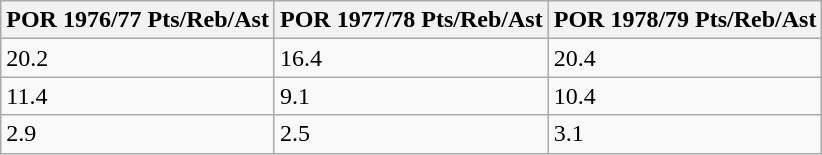<table class="wikitable">
<tr>
<th>POR 1976/77 Pts/Reb/Ast</th>
<th>POR 1977/78 Pts/Reb/Ast</th>
<th>POR 1978/79 Pts/Reb/Ast</th>
</tr>
<tr>
<td>20.2</td>
<td>16.4</td>
<td>20.4</td>
</tr>
<tr>
<td>11.4</td>
<td>9.1</td>
<td>10.4</td>
</tr>
<tr>
<td>2.9</td>
<td>2.5</td>
<td>3.1</td>
</tr>
</table>
